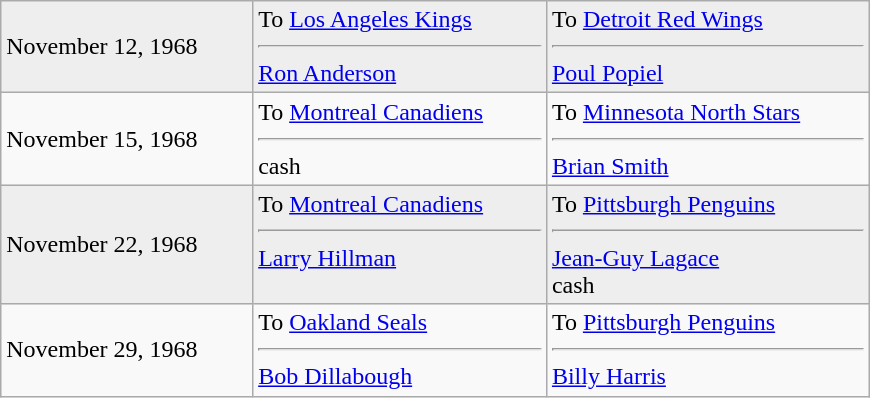<table class="wikitable" style="border:1px solid #999; width:580px;">
<tr style="background:#eee;">
<td>November 12, 1968</td>
<td valign="top">To <a href='#'>Los Angeles Kings</a><hr><a href='#'>Ron Anderson</a></td>
<td valign="top">To <a href='#'>Detroit Red Wings</a><hr><a href='#'>Poul Popiel</a></td>
</tr>
<tr>
<td>November 15, 1968</td>
<td valign="top">To <a href='#'>Montreal Canadiens</a><hr>cash</td>
<td valign="top">To <a href='#'>Minnesota North Stars</a><hr><a href='#'>Brian Smith</a></td>
</tr>
<tr style="background:#eee;">
<td>November 22, 1968</td>
<td valign="top">To <a href='#'>Montreal Canadiens</a><hr><a href='#'>Larry Hillman</a></td>
<td valign="top">To <a href='#'>Pittsburgh Penguins</a><hr><a href='#'>Jean-Guy Lagace</a><br>cash</td>
</tr>
<tr>
<td>November 29, 1968</td>
<td valign="top">To <a href='#'>Oakland Seals</a><hr><a href='#'>Bob Dillabough</a></td>
<td valign="top">To <a href='#'>Pittsburgh Penguins</a><hr><a href='#'>Billy Harris</a></td>
</tr>
</table>
